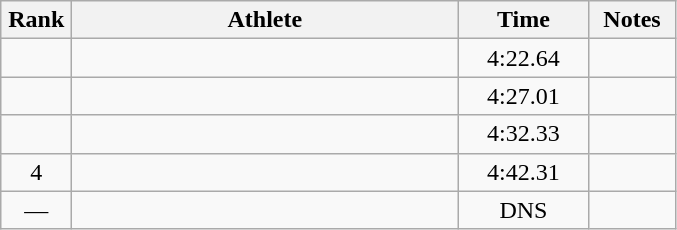<table class="wikitable sortable" style="text-align:center">
<tr>
<th width=40>Rank</th>
<th width=250>Athlete</th>
<th width=80>Time</th>
<th width=50>Notes</th>
</tr>
<tr>
<td></td>
<td align=left></td>
<td>4:22.64</td>
<td></td>
</tr>
<tr>
<td></td>
<td align=left></td>
<td>4:27.01</td>
<td></td>
</tr>
<tr>
<td></td>
<td align=left></td>
<td>4:32.33</td>
<td></td>
</tr>
<tr>
<td>4</td>
<td align=left></td>
<td>4:42.31</td>
<td></td>
</tr>
<tr>
<td>—</td>
<td align=left></td>
<td>DNS</td>
<td></td>
</tr>
</table>
